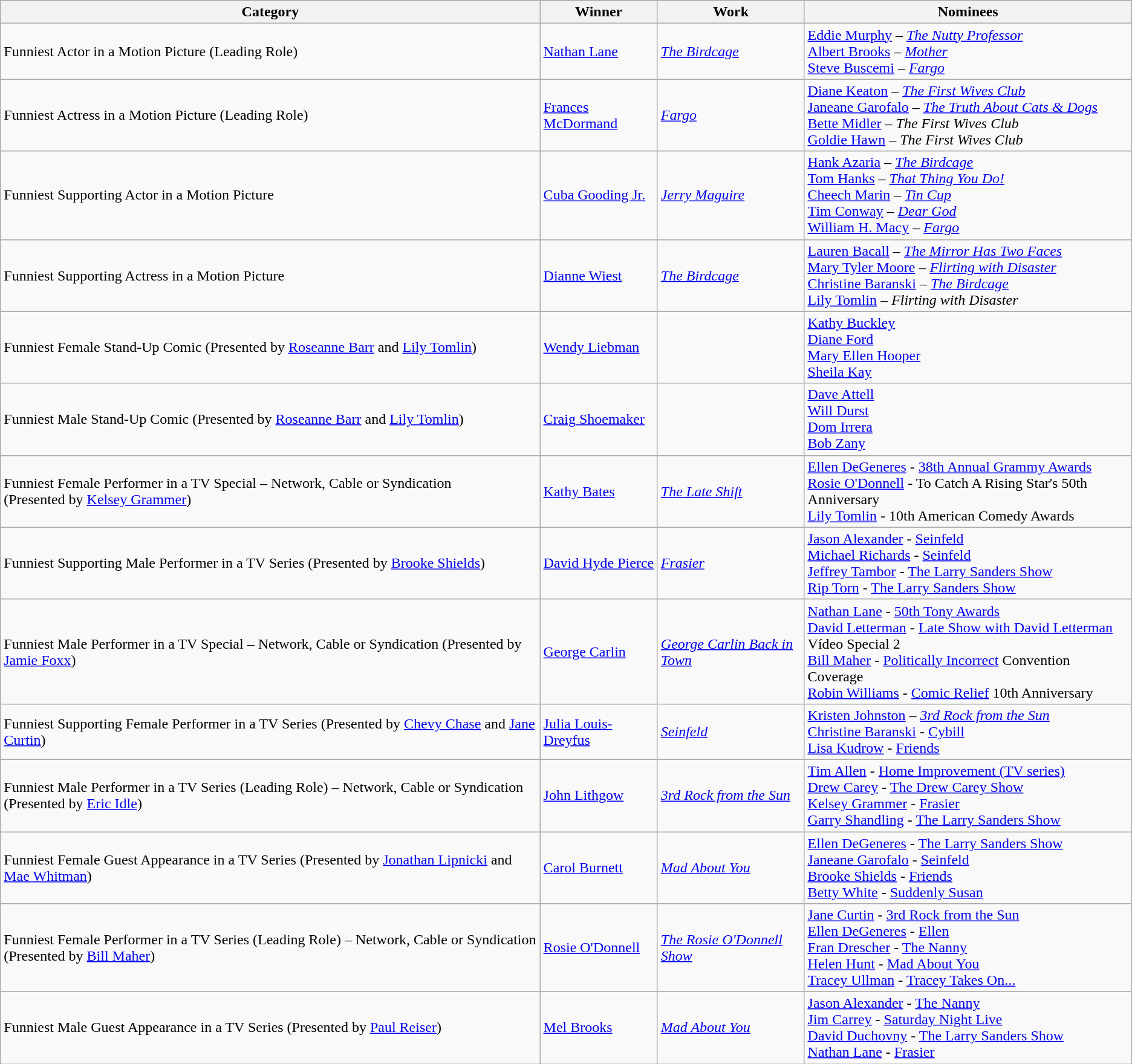<table class="wikitable sortable">
<tr>
<th>Category</th>
<th>Winner</th>
<th>Work</th>
<th class="unsortable">Nominees</th>
</tr>
<tr>
<td>Funniest Actor in a Motion Picture (Leading Role)</td>
<td><a href='#'>Nathan Lane</a></td>
<td><em><a href='#'>The Birdcage</a></em></td>
<td><a href='#'>Eddie Murphy</a> – <em><a href='#'>The Nutty Professor</a></em><br><a href='#'>Albert Brooks</a> – <em><a href='#'>Mother</a></em><br><a href='#'>Steve Buscemi</a> – <em><a href='#'>Fargo</a></em></td>
</tr>
<tr>
<td>Funniest Actress in a Motion Picture (Leading Role)</td>
<td><a href='#'>Frances McDormand</a></td>
<td><em><a href='#'>Fargo</a></em></td>
<td><a href='#'>Diane Keaton</a> – <em><a href='#'>The First Wives Club</a></em><br><a href='#'>Janeane Garofalo</a> – <em><a href='#'>The Truth About Cats & Dogs</a></em><br><a href='#'>Bette Midler</a> – <em>The First Wives Club</em><br><a href='#'>Goldie Hawn</a> – <em>The First Wives Club</em></td>
</tr>
<tr>
<td>Funniest Supporting Actor in a Motion Picture</td>
<td><a href='#'>Cuba Gooding Jr.</a></td>
<td><em><a href='#'>Jerry Maguire</a></em></td>
<td><a href='#'>Hank Azaria</a> – <em><a href='#'>The Birdcage</a></em><br><a href='#'>Tom Hanks</a> – <em><a href='#'>That Thing You Do!</a></em><br><a href='#'>Cheech Marin</a> – <em><a href='#'>Tin Cup</a></em><br><a href='#'>Tim Conway</a> – <em><a href='#'>Dear God</a></em><br><a href='#'>William H. Macy</a> – <em><a href='#'>Fargo</a></em></td>
</tr>
<tr>
<td>Funniest Supporting Actress in a Motion Picture</td>
<td><a href='#'>Dianne Wiest</a></td>
<td><em><a href='#'>The Birdcage</a></em></td>
<td><a href='#'>Lauren Bacall</a> – <em><a href='#'>The Mirror Has Two Faces</a></em><br><a href='#'>Mary Tyler Moore</a> – <em><a href='#'>Flirting with Disaster</a></em><br><a href='#'>Christine Baranski</a> – <em><a href='#'>The Birdcage</a></em><br><a href='#'>Lily Tomlin</a> – <em>Flirting with Disaster</em></td>
</tr>
<tr>
<td>Funniest Female Stand-Up Comic (Presented by <a href='#'>Roseanne Barr</a> and <a href='#'>Lily Tomlin</a>)</td>
<td><a href='#'>Wendy Liebman</a></td>
<td></td>
<td><a href='#'>Kathy Buckley</a><br><a href='#'>Diane Ford</a><br><a href='#'>Mary Ellen Hooper</a><br><a href='#'>Sheila Kay</a></td>
</tr>
<tr>
<td>Funniest Male Stand-Up Comic (Presented by <a href='#'>Roseanne Barr</a> and <a href='#'>Lily Tomlin</a>)</td>
<td><a href='#'>Craig Shoemaker</a></td>
<td></td>
<td><a href='#'>Dave Attell</a><br><a href='#'>Will Durst</a><br><a href='#'>Dom Irrera</a><br><a href='#'>Bob Zany</a></td>
</tr>
<tr>
<td>Funniest Female Performer in a TV Special – Network, Cable or Syndication<br>(Presented by <a href='#'>Kelsey Grammer</a>)</td>
<td><a href='#'>Kathy Bates</a></td>
<td><em><a href='#'>The Late Shift</a></em></td>
<td><a href='#'>Ellen DeGeneres</a> - <a href='#'>38th Annual Grammy Awards</a><br><a href='#'>Rosie O'Donnell</a> - To Catch A Rising Star's 50th Anniversary<br><a href='#'>Lily Tomlin</a> - 10th American Comedy Awards</td>
</tr>
<tr>
<td>Funniest Supporting Male Performer in a TV Series (Presented by <a href='#'>Brooke Shields</a>)</td>
<td><a href='#'>David Hyde Pierce</a></td>
<td><em><a href='#'>Frasier</a></em></td>
<td><a href='#'>Jason Alexander</a> - <a href='#'>Seinfeld</a><br><a href='#'>Michael Richards</a> - <a href='#'>Seinfeld</a><br><a href='#'>Jeffrey Tambor</a> - <a href='#'>The Larry Sanders Show</a><br><a href='#'>Rip Torn</a> - <a href='#'>The Larry Sanders Show</a></td>
</tr>
<tr>
<td>Funniest Male Performer in a TV Special – Network, Cable or Syndication (Presented by <a href='#'>Jamie Foxx</a>)</td>
<td><a href='#'>George Carlin</a></td>
<td><em><a href='#'>George Carlin Back in Town</a></em></td>
<td><a href='#'>Nathan Lane</a> - <a href='#'>50th Tony Awards</a><br><a href='#'>David Letterman</a> - <a href='#'>Late Show with David Letterman</a> Vídeo Special 2<br><a href='#'>Bill Maher</a> - <a href='#'>Politically Incorrect</a> Convention Coverage<br><a href='#'>Robin Williams</a> - <a href='#'>Comic Relief</a> 10th Anniversary</td>
</tr>
<tr>
<td>Funniest Supporting Female Performer in a TV Series (Presented by <a href='#'>Chevy Chase</a> and <a href='#'>Jane Curtin</a>)</td>
<td><a href='#'>Julia Louis-Dreyfus</a></td>
<td><em><a href='#'>Seinfeld</a></em></td>
<td><a href='#'>Kristen Johnston</a> – <em><a href='#'>3rd Rock from the Sun</a></em><br><a href='#'>Christine Baranski</a> - <a href='#'>Cybill</a><br><a href='#'>Lisa Kudrow</a> - <a href='#'>Friends</a></td>
</tr>
<tr>
<td>Funniest Male Performer in a TV Series (Leading Role) – Network, Cable or Syndication (Presented by <a href='#'>Eric Idle</a>)</td>
<td><a href='#'>John Lithgow</a></td>
<td><em><a href='#'>3rd Rock from the Sun</a></em></td>
<td><a href='#'>Tim Allen</a> - <a href='#'>Home Improvement (TV series)</a><br><a href='#'>Drew Carey</a> - <a href='#'>The Drew Carey Show</a><br><a href='#'>Kelsey Grammer</a> - <a href='#'>Frasier</a><br><a href='#'>Garry Shandling</a> - <a href='#'>The Larry Sanders Show</a></td>
</tr>
<tr>
<td>Funniest Female Guest Appearance in a TV Series (Presented by <a href='#'>Jonathan Lipnicki</a> and <a href='#'>Mae Whitman</a>)</td>
<td><a href='#'>Carol Burnett</a></td>
<td><em><a href='#'>Mad About You</a></em></td>
<td><a href='#'>Ellen DeGeneres</a> - <a href='#'>The Larry Sanders Show</a><br><a href='#'>Janeane Garofalo</a> - <a href='#'>Seinfeld</a><br><a href='#'>Brooke Shields</a> - <a href='#'>Friends</a><br><a href='#'>Betty White</a> - <a href='#'>Suddenly Susan</a></td>
</tr>
<tr>
<td>Funniest Female Performer in a TV Series (Leading Role) – Network, Cable or Syndication (Presented by <a href='#'>Bill Maher</a>)</td>
<td><a href='#'>Rosie O'Donnell</a></td>
<td><em><a href='#'>The Rosie O'Donnell Show</a></em></td>
<td><a href='#'>Jane Curtin</a> - <a href='#'>3rd Rock from the Sun</a><br><a href='#'>Ellen DeGeneres</a> - <a href='#'>Ellen</a><br><a href='#'>Fran Drescher</a> - <a href='#'>The Nanny</a><br><a href='#'>Helen Hunt</a> - <a href='#'>Mad About You</a><br><a href='#'>Tracey Ullman</a> - <a href='#'>Tracey Takes On...</a></td>
</tr>
<tr>
<td>Funniest Male Guest Appearance in a TV Series (Presented by <a href='#'>Paul Reiser</a>)</td>
<td><a href='#'>Mel Brooks</a></td>
<td><em><a href='#'>Mad About You</a></em></td>
<td><a href='#'>Jason Alexander</a> - <a href='#'>The Nanny</a><br><a href='#'>Jim Carrey</a> - <a href='#'>Saturday Night Live</a><br><a href='#'>David Duchovny</a> - <a href='#'>The Larry Sanders Show</a><br><a href='#'>Nathan Lane</a> - <a href='#'>Frasier</a></td>
</tr>
</table>
